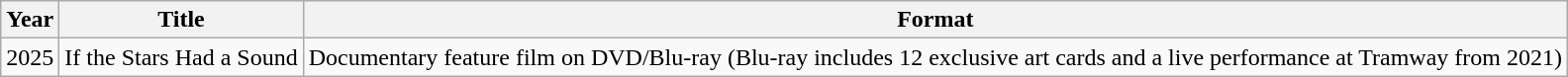<table class="wikitable">
<tr>
<th>Year</th>
<th>Title</th>
<th>Format</th>
</tr>
<tr>
<td>2025</td>
<td>If the Stars Had a Sound</td>
<td>Documentary feature film on DVD/Blu-ray (Blu-ray includes 12 exclusive art cards and a live performance at Tramway from 2021)</td>
</tr>
</table>
